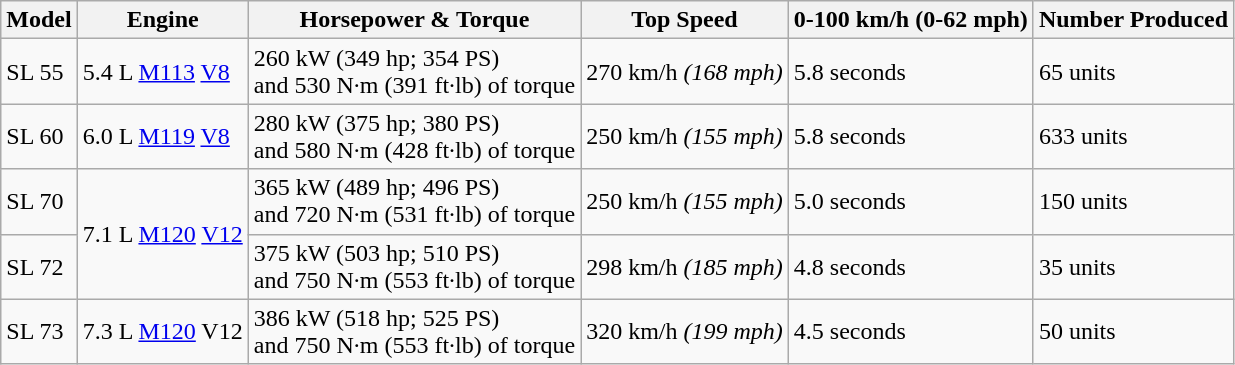<table class = "wikitable sortable">
<tr>
<th>Model</th>
<th>Engine</th>
<th>Horsepower & Torque</th>
<th>Top Speed</th>
<th>0-100 km/h (0-62 mph)</th>
<th>Number Produced</th>
</tr>
<tr>
<td>SL 55</td>
<td>5.4 L <a href='#'>M113</a> <a href='#'>V8</a></td>
<td>260 kW (349 hp; 354 PS) <br> and 530 N·m (391 ft·lb) of torque</td>
<td>270 km/h <em>(168 mph)</em></td>
<td>5.8 seconds</td>
<td>65 units</td>
</tr>
<tr>
<td>SL 60</td>
<td>6.0 L <a href='#'>M119</a> <a href='#'>V8</a></td>
<td>280 kW (375 hp; 380 PS) <br> and 580 N·m (428 ft·lb) of torque</td>
<td>250 km/h <em>(155 mph)</em></td>
<td>5.8 seconds</td>
<td>633 units</td>
</tr>
<tr>
<td>SL 70</td>
<td rowspan = "2">7.1 L <a href='#'>M120</a> <a href='#'>V12</a></td>
<td>365 kW (489 hp; 496 PS) <br> and 720 N·m (531 ft·lb) of torque</td>
<td>250 km/h <em>(155 mph)</em></td>
<td>5.0 seconds</td>
<td>150 units</td>
</tr>
<tr>
<td>SL 72</td>
<td>375 kW (503 hp; 510 PS) <br> and 750 N·m (553 ft·lb) of torque</td>
<td>298 km/h <em>(185 mph)</em></td>
<td>4.8 seconds</td>
<td>35 units</td>
</tr>
<tr>
<td>SL 73</td>
<td>7.3 L <a href='#'>M120</a> V12</td>
<td>386 kW (518 hp; 525 PS) <br> and 750 N·m (553 ft·lb) of torque</td>
<td>320 km/h <em>(199 mph)</em></td>
<td>4.5 seconds</td>
<td>50 units</td>
</tr>
</table>
